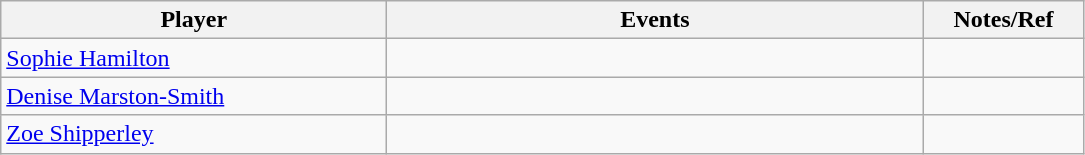<table class="wikitable">
<tr>
<th width=250>Player</th>
<th width=350>Events</th>
<th width=100>Notes/Ref</th>
</tr>
<tr>
<td> <a href='#'>Sophie Hamilton</a></td>
<td></td>
<td></td>
</tr>
<tr>
<td> <a href='#'>Denise Marston-Smith</a></td>
<td></td>
<td></td>
</tr>
<tr>
<td> <a href='#'>Zoe Shipperley</a></td>
<td></td>
<td></td>
</tr>
</table>
